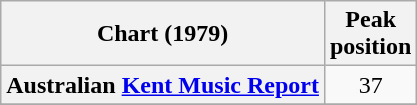<table class="wikitable sortable plainrowheaders">
<tr>
<th scope="col">Chart (1979)</th>
<th scope="col">Peak<br>position</th>
</tr>
<tr>
<th scope="row">Australian <a href='#'>Kent Music Report</a></th>
<td style="text-align:center;">37</td>
</tr>
<tr>
</tr>
</table>
